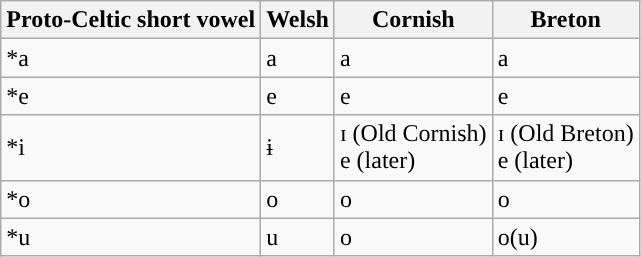<table class="wikitable">
<tr>
<th>Proto-Celtic short vowel</th>
<th>Welsh</th>
<th>Cornish</th>
<th>Breton</th>
</tr>
<tr>
<td>*a</td>
<td>a</td>
<td>a</td>
<td>a</td>
</tr>
<tr>
<td>*e</td>
<td>e</td>
<td>e</td>
<td>e</td>
</tr>
<tr>
<td>*i</td>
<td>ɨ </td>
<td>ɪ  (Old Cornish)<br> e (later)</td>
<td>ɪ  (Old Breton)<br> e (later)</td>
</tr>
<tr>
<td>*o</td>
<td>o</td>
<td>o</td>
<td>o</td>
</tr>
<tr>
<td>*u</td>
<td>u </td>
<td>o</td>
<td>o(u)</td>
</tr>
</table>
